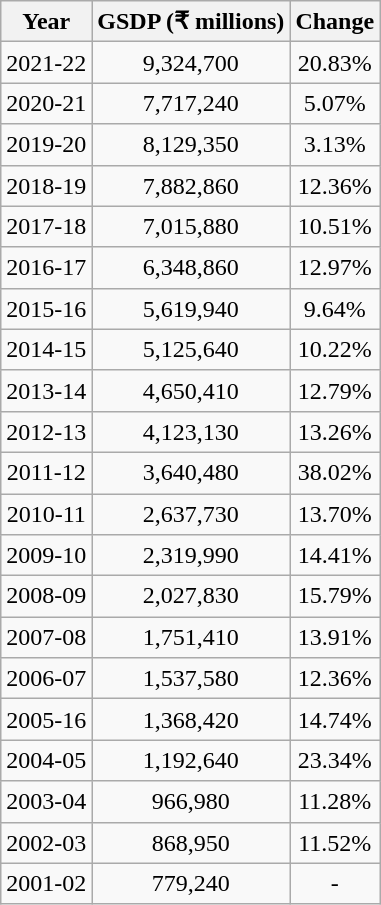<table class="wikitable sortable" style="line-height:20px;text-align:center;">
<tr>
<th>Year</th>
<th>GSDP (₹ millions)</th>
<th>Change</th>
</tr>
<tr>
<td>2021-22</td>
<td>9,324,700</td>
<td> 20.83%</td>
</tr>
<tr>
<td>2020-21</td>
<td>7,717,240</td>
<td> 5.07%</td>
</tr>
<tr>
<td>2019-20</td>
<td>8,129,350</td>
<td> 3.13%</td>
</tr>
<tr>
<td>2018-19</td>
<td>7,882,860</td>
<td> 12.36%</td>
</tr>
<tr>
<td>2017-18</td>
<td>7,015,880</td>
<td> 10.51%</td>
</tr>
<tr>
<td>2016-17</td>
<td>6,348,860</td>
<td> 12.97%</td>
</tr>
<tr>
<td>2015-16</td>
<td>5,619,940</td>
<td> 9.64%</td>
</tr>
<tr>
<td>2014-15</td>
<td>5,125,640</td>
<td> 10.22%</td>
</tr>
<tr>
<td>2013-14</td>
<td>4,650,410</td>
<td> 12.79%</td>
</tr>
<tr>
<td>2012-13</td>
<td>4,123,130</td>
<td> 13.26%</td>
</tr>
<tr>
<td>2011-12</td>
<td>3,640,480</td>
<td> 38.02%</td>
</tr>
<tr>
<td>2010-11</td>
<td>2,637,730</td>
<td> 13.70%</td>
</tr>
<tr>
<td>2009-10</td>
<td>2,319,990</td>
<td> 14.41%</td>
</tr>
<tr>
<td>2008-09</td>
<td>2,027,830</td>
<td> 15.79%</td>
</tr>
<tr>
<td>2007-08</td>
<td>1,751,410</td>
<td> 13.91%</td>
</tr>
<tr>
<td>2006-07</td>
<td>1,537,580</td>
<td> 12.36%</td>
</tr>
<tr>
<td>2005-16</td>
<td>1,368,420</td>
<td> 14.74%</td>
</tr>
<tr>
<td>2004-05</td>
<td>1,192,640</td>
<td> 23.34%</td>
</tr>
<tr>
<td>2003-04</td>
<td>966,980</td>
<td> 11.28%</td>
</tr>
<tr>
<td>2002-03</td>
<td>868,950</td>
<td> 11.52%</td>
</tr>
<tr>
<td>2001-02</td>
<td>779,240</td>
<td>-</td>
</tr>
</table>
